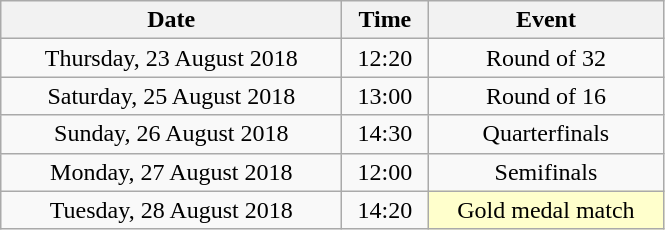<table class = "wikitable" style="text-align:center;">
<tr>
<th width=220>Date</th>
<th width=50>Time</th>
<th width=150>Event</th>
</tr>
<tr>
<td>Thursday, 23 August 2018</td>
<td>12:20</td>
<td>Round of 32</td>
</tr>
<tr>
<td>Saturday, 25 August 2018</td>
<td>13:00</td>
<td>Round of 16</td>
</tr>
<tr>
<td>Sunday, 26 August 2018</td>
<td>14:30</td>
<td>Quarterfinals</td>
</tr>
<tr>
<td>Monday, 27 August 2018</td>
<td>12:00</td>
<td>Semifinals</td>
</tr>
<tr>
<td>Tuesday, 28 August 2018</td>
<td>14:20</td>
<td bgcolor=ffffcc>Gold medal match</td>
</tr>
</table>
